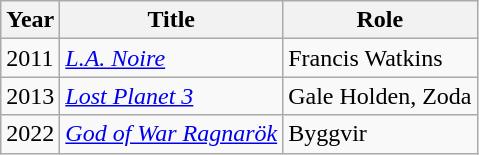<table class="wikitable sortable">
<tr>
<th>Year</th>
<th>Title</th>
<th>Role</th>
</tr>
<tr>
<td>2011</td>
<td><em><a href='#'>L.A. Noire</a></em></td>
<td>Francis Watkins</td>
</tr>
<tr>
<td>2013</td>
<td><em><a href='#'>Lost Planet 3</a></em></td>
<td>Gale Holden, Zoda</td>
</tr>
<tr>
<td>2022</td>
<td><em><a href='#'>God of War Ragnarök</a></em></td>
<td>Byggvir</td>
</tr>
</table>
